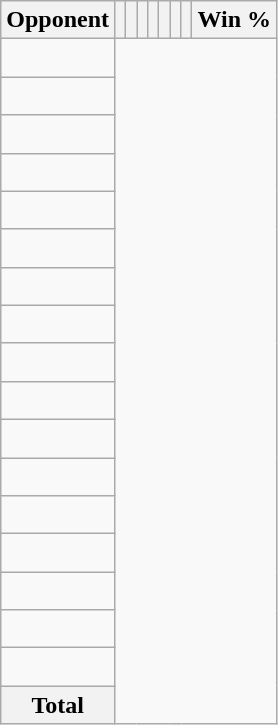<table class="wikitable sortable collapsible collapsed" style="text-align: center;">
<tr>
<th>Opponent</th>
<th></th>
<th></th>
<th></th>
<th></th>
<th></th>
<th></th>
<th></th>
<th>Win %</th>
</tr>
<tr>
<td align="left"><br></td>
</tr>
<tr>
<td align="left"><br></td>
</tr>
<tr>
<td align="left"><br></td>
</tr>
<tr>
<td align="left"><br></td>
</tr>
<tr>
<td align="left"><br></td>
</tr>
<tr>
<td align="left"><br></td>
</tr>
<tr>
<td align="left"><br></td>
</tr>
<tr>
<td align="left"><br></td>
</tr>
<tr>
<td align="left"><br></td>
</tr>
<tr>
<td align="left"><br></td>
</tr>
<tr>
<td align="left"><br></td>
</tr>
<tr>
<td align="left"><br></td>
</tr>
<tr>
<td align="left"><br></td>
</tr>
<tr>
<td align="left"><br></td>
</tr>
<tr>
<td align="left"><br></td>
</tr>
<tr>
<td align="left"><br></td>
</tr>
<tr>
<td align="left"><br></td>
</tr>
<tr class="sortbottom">
<th>Total<br></th>
</tr>
</table>
